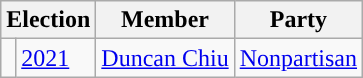<table class="wikitable">
<tr>
<th colspan="2">Election</th>
<th>Member</th>
<th>Party</th>
</tr>
<tr>
<td style="background-color: "></td>
<td><a href='#'>2021</a></td>
<td><a href='#'>Duncan Chiu</a></td>
<td><a href='#'>Nonpartisan</a></td>
</tr>
</table>
